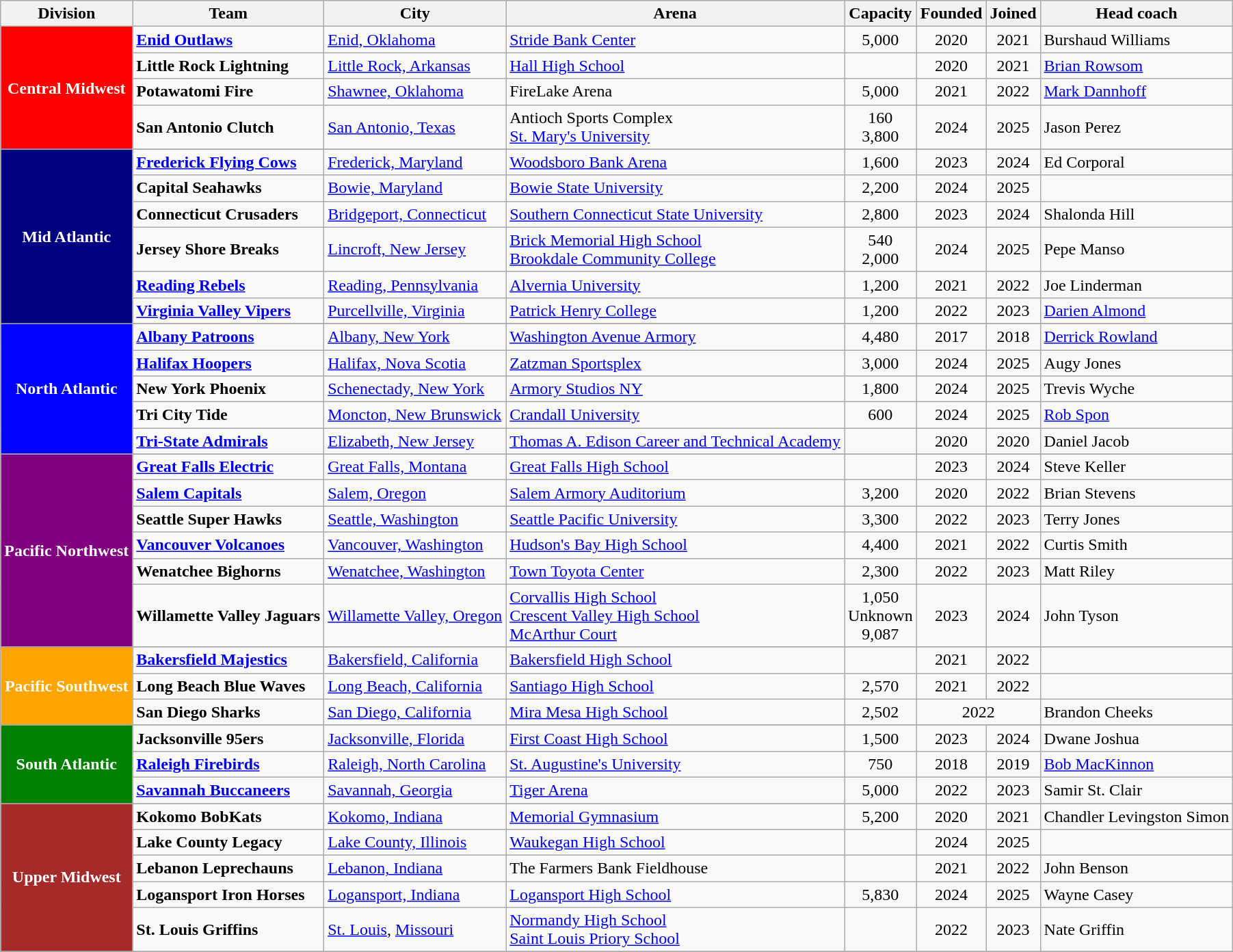<table class="wikitable">
<tr>
<th scope="col">Division</th>
<th scope="col">Team</th>
<th scope="col">City</th>
<th scope="col">Arena</th>
<th scope="col">Capacity</th>
<th scope="col">Founded</th>
<th scope="col">Joined</th>
<th scope="col">Head coach</th>
</tr>
<tr>
<th rowspan="4" style="background:red; color: white">Central Midwest</th>
<td scope="row"><strong><a href='#'>Enid Outlaws</a></strong></td>
<td><a href='#'>Enid, Oklahoma</a></td>
<td><a href='#'>Stride Bank Center</a></td>
<td align="center">5,000</td>
<td align="center">2020</td>
<td align="center">2021</td>
<td>Burshaud Williams</td>
</tr>
<tr>
<td scope="row"><strong>Little Rock Lightning</strong></td>
<td><a href='#'>Little Rock, Arkansas</a></td>
<td><a href='#'>Hall High School</a></td>
<td></td>
<td align="center">2020</td>
<td align="center">2021</td>
<td><a href='#'>Brian Rowsom</a></td>
</tr>
<tr>
<td scope="row"><strong>Potawatomi Fire</strong></td>
<td><a href='#'>Shawnee, Oklahoma</a></td>
<td>FireLake Arena</td>
<td align="center">5,000</td>
<td align="center">2021</td>
<td align="center">2022</td>
<td><a href='#'>Mark Dannhoff</a></td>
</tr>
<tr>
<td scope="row"><strong>San Antonio Clutch</strong></td>
<td><a href='#'>San Antonio, Texas</a></td>
<td>Antioch Sports Complex<br><a href='#'>St. Mary's University</a></td>
<td align="center">160<br>3,800</td>
<td align=center>2024</td>
<td align=center>2025</td>
<td>Jason Perez</td>
</tr>
<tr>
<th style="background:navy; color:white" rowspan="7">Mid Atlantic</th>
</tr>
<tr>
<td scope="row"><strong><a href='#'>Frederick Flying Cows</a></strong></td>
<td><a href='#'>Frederick, Maryland</a></td>
<td><a href='#'>Woodsboro Bank Arena</a></td>
<td align="center">1,600</td>
<td align=center>2023</td>
<td align=center>2024</td>
<td>Ed Corporal</td>
</tr>
<tr>
<td scope="row"><strong>Capital Seahawks</strong></td>
<td><a href='#'>Bowie, Maryland</a></td>
<td><a href='#'>Bowie State University</a></td>
<td align=center>2,200</td>
<td align=center>2024</td>
<td align=center>2025</td>
<td></td>
</tr>
<tr>
<td scope="row"><strong>Connecticut Crusaders</strong></td>
<td><a href='#'>Bridgeport, Connecticut</a></td>
<td><a href='#'>Southern Connecticut State University</a></td>
<td align=center>2,800</td>
<td align=center>2023</td>
<td align=center>2024</td>
<td>Shalonda Hill</td>
</tr>
<tr>
<td scope="row "><strong>Jersey Shore Breaks</strong></td>
<td><a href='#'>Lincroft, New Jersey</a></td>
<td><a href='#'>Brick Memorial High School</a><br><a href='#'>Brookdale Community College</a></td>
<td align=center>540<br>2,000</td>
<td align="center">2024</td>
<td align=center>2025</td>
<td>Pepe Manso</td>
</tr>
<tr>
<td scope="row"><strong><a href='#'>Reading Rebels</a></strong></td>
<td><a href='#'>Reading, Pennsylvania</a></td>
<td><a href='#'>Alvernia University</a></td>
<td align=center>1,200</td>
<td align=center>2021</td>
<td align=center>2022</td>
<td>Joe Linderman</td>
</tr>
<tr>
<td scope="row"><strong><a href='#'>Virginia Valley Vipers</a></strong></td>
<td><a href='#'>Purcellville, Virginia</a></td>
<td><a href='#'>Patrick Henry College</a></td>
<td align=center>1,200</td>
<td align=center>2022</td>
<td align=center>2023</td>
<td><a href='#'>Darien Almond</a></td>
</tr>
<tr>
<th style="background:blue; color:white" rowspan="6">North Atlantic</th>
</tr>
<tr>
<td scope="row"><strong><a href='#'>Albany Patroons</a></strong></td>
<td><a href='#'>Albany, New York</a></td>
<td><a href='#'>Washington Avenue Armory</a></td>
<td align=center>4,480</td>
<td align=center>2017</td>
<td align=center>2018</td>
<td><a href='#'>Derrick Rowland</a></td>
</tr>
<tr>
<td scope="row"><strong><a href='#'>Halifax Hoopers</a></strong></td>
<td><a href='#'>Halifax, Nova Scotia</a></td>
<td><a href='#'>Zatzman Sportsplex</a></td>
<td align=center>3,000</td>
<td align=center>2024</td>
<td align=center>2025</td>
<td>Augy Jones</td>
</tr>
<tr>
<td scope="row"><strong>New York Phoenix</strong></td>
<td><a href='#'>Schenectady, New York</a></td>
<td><a href='#'>Armory Studios NY</a></td>
<td align=center>1,800</td>
<td align=center>2024</td>
<td align=center>2025</td>
<td>Trevis Wyche</td>
</tr>
<tr>
<td scope="row"><strong>Tri City Tide</strong></td>
<td><a href='#'>Moncton, New Brunswick</a></td>
<td><a href='#'>Crandall University</a></td>
<td align=center>600</td>
<td align=center>2024</td>
<td align=center>2025</td>
<td><a href='#'>Rob Spon</a></td>
</tr>
<tr>
<td scope="row"><strong><a href='#'>Tri-State Admirals</a></strong></td>
<td><a href='#'>Elizabeth, New Jersey</a></td>
<td><a href='#'>Thomas A. Edison Career and Technical Academy</a></td>
<td></td>
<td align=center>2020</td>
<td align=center>2020</td>
<td>Daniel Jacob</td>
</tr>
<tr>
<th style="background:purple; color:white" rowspan="7">Pacific Northwest</th>
</tr>
<tr>
<td scope="row"><strong><a href='#'>Great Falls Electric</a></strong></td>
<td><a href='#'>Great Falls, Montana</a></td>
<td><a href='#'>Great Falls High School</a></td>
<td align=center></td>
<td align="center">2023</td>
<td align=center>2024</td>
<td>Steve Keller</td>
</tr>
<tr>
<td scope="row"><strong><a href='#'>Salem Capitals</a></strong></td>
<td><a href='#'>Salem, Oregon</a></td>
<td><a href='#'>Salem Armory Auditorium</a></td>
<td align=center>3,200</td>
<td align=center>2020</td>
<td align=center>2022</td>
<td>Brian Stevens</td>
</tr>
<tr>
<td scope="row"><strong>Seattle Super Hawks</strong></td>
<td><a href='#'>Seattle, Washington</a></td>
<td><a href='#'>Seattle Pacific University</a></td>
<td align=center>3,300</td>
<td align=center>2022</td>
<td align=center>2023</td>
<td>Terry Jones</td>
</tr>
<tr>
<td scope="row"><strong><a href='#'>Vancouver Volcanoes</a></strong></td>
<td><a href='#'>Vancouver, Washington</a></td>
<td><a href='#'>Hudson's Bay High School</a></td>
<td align=center>4,400</td>
<td align=center>2021</td>
<td align=center>2022</td>
<td>Curtis Smith</td>
</tr>
<tr>
<td scope="row"><strong>Wenatchee Bighorns</strong></td>
<td><a href='#'>Wenatchee, Washington</a></td>
<td><a href='#'>Town Toyota Center</a></td>
<td align="center">2,300</td>
<td align=center>2022</td>
<td align=center>2023</td>
<td>Matt Riley</td>
</tr>
<tr>
<td scope="row"><strong>Willamette Valley Jaguars</strong></td>
<td><a href='#'>Willamette Valley, Oregon</a></td>
<td><a href='#'>Corvallis High School</a><br><a href='#'>Crescent Valley High School</a><br><a href='#'>McArthur Court</a></td>
<td align="center">1,050<br>Unknown<br>9,087</td>
<td align="center">2023</td>
<td align=center>2024</td>
<td>John Tyson</td>
</tr>
<tr>
<th style="background:orange; color:white" rowspan="4">Pacific Southwest</th>
</tr>
<tr>
<td scope="row"><strong><a href='#'>Bakersfield Majestics</a></strong></td>
<td><a href='#'>Bakersfield, California</a></td>
<td><a href='#'>Bakersfield High School</a></td>
<td></td>
<td align="center">2021</td>
<td align=center>2022</td>
<td></td>
</tr>
<tr>
<td scope="row"><strong>Long Beach Blue Waves</strong></td>
<td><a href='#'>Long Beach, California</a></td>
<td><a href='#'>Santiago High School</a></td>
<td align="center">2,570</td>
<td align="center">2021</td>
<td align=center>2022</td>
<td></td>
</tr>
<tr>
<td scope="row"><strong>San Diego Sharks</strong></td>
<td><a href='#'>San Diego, California</a></td>
<td><a href='#'>Mira Mesa High School</a></td>
<td align="center">2,502</td>
<td colspan=2; align=center>2022</td>
<td>Brandon Cheeks</td>
</tr>
<tr>
<th style="background:green; color:white" rowspan="4">South Atlantic</th>
</tr>
<tr>
<td scope="row"><strong>Jacksonville 95ers</strong></td>
<td><a href='#'>Jacksonville, Florida</a></td>
<td><a href='#'>First Coast High School</a></td>
<td align=center>1,500</td>
<td align="center">2023</td>
<td align=center>2024</td>
<td>Dwane Joshua</td>
</tr>
<tr>
<td scope="row"><strong><a href='#'>Raleigh Firebirds</a></strong></td>
<td><a href='#'>Raleigh, North Carolina</a></td>
<td><a href='#'>St. Augustine's University</a></td>
<td align=center>750</td>
<td align="center">2018</td>
<td align=center>2019</td>
<td><a href='#'>Bob MacKinnon</a></td>
</tr>
<tr>
<td scope="row"><strong><a href='#'>Savannah Buccaneers</a></strong></td>
<td><a href='#'>Savannah, Georgia</a></td>
<td><a href='#'>Tiger Arena</a></td>
<td align=center>5,000</td>
<td align=center>2022</td>
<td align=center>2023</td>
<td>Samir St. Clair</td>
</tr>
<tr>
<th style="background:brown; color:white" rowspan="6">Upper Midwest</th>
</tr>
<tr>
<td scope="row"><strong>Kokomo BobKats</strong></td>
<td><a href='#'>Kokomo, Indiana</a></td>
<td><a href='#'> Memorial Gymnasium</a></td>
<td align=center>5,200</td>
<td align=center>2020</td>
<td align=center>2021</td>
<td>Chandler Levingston Simon</td>
</tr>
<tr>
<td scope="row"><strong>Lake County Legacy</strong></td>
<td><a href='#'>Lake County, Illinois</a></td>
<td><a href='#'>Waukegan High School</a></td>
<td align=center></td>
<td align=center>2024</td>
<td align=center>2025</td>
<td></td>
</tr>
<tr>
<td scope="row"><strong>Lebanon Leprechauns</strong></td>
<td><a href='#'>Lebanon, Indiana</a></td>
<td>The Farmers Bank Fieldhouse</td>
<td align=center></td>
<td align=center>2021</td>
<td align=center>2022</td>
<td>John Benson</td>
</tr>
<tr>
<td scope="row"><strong>Logansport Iron Horses</strong></td>
<td><a href='#'>Logansport, Indiana</a></td>
<td><a href='#'>Logansport High School</a></td>
<td align=center>5,830</td>
<td align=center>2024</td>
<td align=center>2025</td>
<td>Wayne Casey</td>
</tr>
<tr>
<td scope="row"><strong>St. Louis Griffins</strong></td>
<td><a href='#'>St. Louis</a>, <a href='#'>Missouri</a></td>
<td><a href='#'>Normandy High School</a><br><a href='#'>Saint Louis Priory School</a></td>
<td></td>
<td align=center>2022</td>
<td align=center>2023</td>
<td>Nate Griffin</td>
</tr>
<tr>
</tr>
</table>
